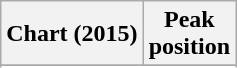<table class="wikitable sortable plainrowheaders" style="text-align:center">
<tr>
<th scope="col">Chart (2015)</th>
<th scope="col">Peak<br>position</th>
</tr>
<tr>
</tr>
<tr>
</tr>
<tr>
</tr>
</table>
